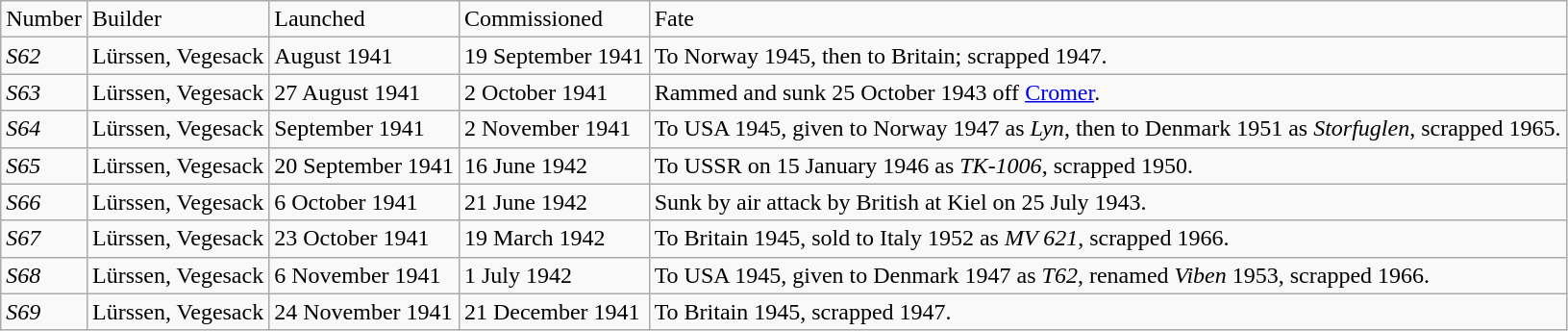<table class="wikitable" style="text-align:left">
<tr>
<td>Number</td>
<td>Builder</td>
<td>Launched</td>
<td>Commissioned</td>
<td>Fate</td>
</tr>
<tr>
<td><em>S62</em></td>
<td>Lürssen, Vegesack</td>
<td>August 1941</td>
<td>19 September 1941</td>
<td>To Norway 1945, then to Britain; scrapped 1947.</td>
</tr>
<tr>
<td><em>S63</em></td>
<td>Lürssen, Vegesack</td>
<td>27 August 1941</td>
<td>2 October 1941</td>
<td>Rammed and sunk 25 October 1943 off <a href='#'>Cromer</a>.</td>
</tr>
<tr>
<td><em>S64</em></td>
<td>Lürssen, Vegesack</td>
<td>September 1941</td>
<td>2 November 1941</td>
<td>To USA 1945, given to Norway 1947 as <em>Lyn</em>, then to Denmark 1951 as <em>Storfuglen</em>, scrapped 1965.</td>
</tr>
<tr>
<td><em>S65</em></td>
<td>Lürssen, Vegesack</td>
<td>20 September 1941</td>
<td>16 June 1942</td>
<td>To USSR on 15 January 1946 as <em>TK-1006</em>, scrapped 1950.</td>
</tr>
<tr>
<td><em>S66</em></td>
<td>Lürssen, Vegesack</td>
<td>6 October 1941</td>
<td>21 June 1942</td>
<td>Sunk by air attack by British at Kiel on 25 July 1943.</td>
</tr>
<tr>
<td><em>S67</em></td>
<td>Lürssen, Vegesack</td>
<td>23 October 1941</td>
<td>19 March 1942</td>
<td>To Britain 1945, sold to Italy 1952 as <em>MV 621</em>, scrapped 1966.</td>
</tr>
<tr>
<td><em>S68</em></td>
<td>Lürssen, Vegesack</td>
<td>6 November 1941</td>
<td>1 July 1942</td>
<td>To USA 1945, given to Denmark 1947 as <em>T62</em>, renamed <em>Viben</em> 1953, scrapped 1966.</td>
</tr>
<tr>
<td><em>S69</em></td>
<td>Lürssen, Vegesack</td>
<td>24 November 1941</td>
<td>21 December 1941</td>
<td>To Britain 1945, scrapped 1947.</td>
</tr>
</table>
